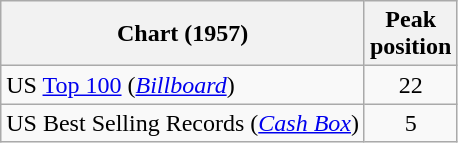<table class="wikitable sortable">
<tr>
<th align="left">Chart (1957)</th>
<th style="text-align:center;">Peak<br>position</th>
</tr>
<tr>
<td align="left">US <a href='#'>Top 100</a> (<em><a href='#'>Billboard</a></em>)</td>
<td style="text-align:center;">22</td>
</tr>
<tr>
<td align="left">US Best Selling Records (<em><a href='#'>Cash Box</a></em>)</td>
<td style="text-align:center;">5</td>
</tr>
</table>
